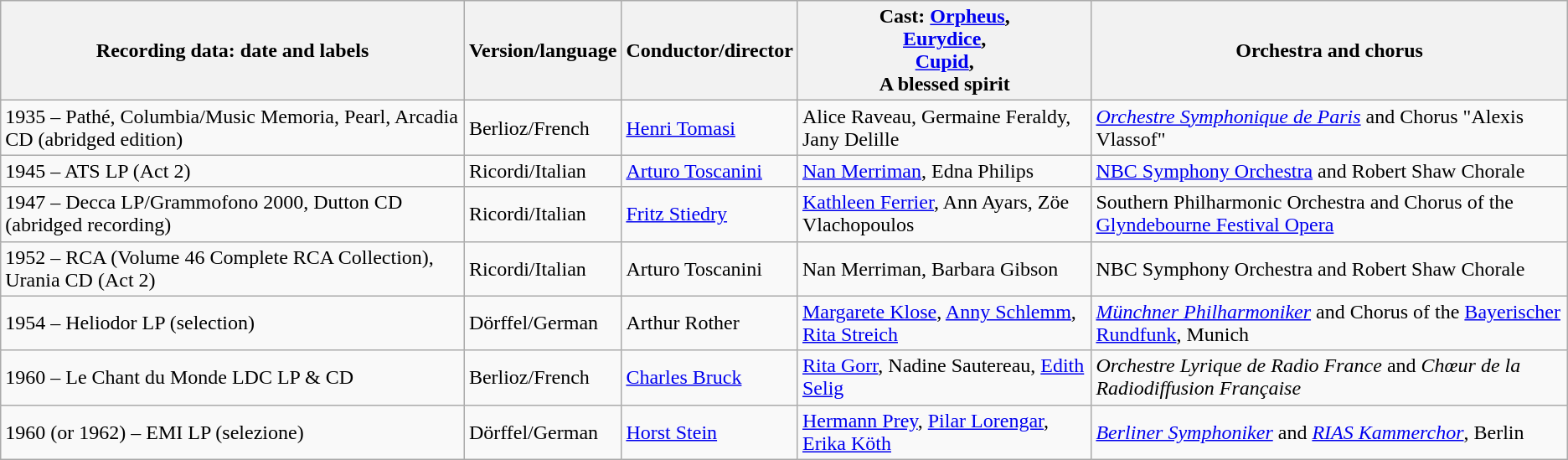<table class="wikitable">
<tr>
<th>Recording data: date and labels</th>
<th>Version/language</th>
<th>Conductor/director</th>
<th>Cast: <a href='#'>Orpheus</a>,<br><a href='#'>Eurydice</a>,<br><a href='#'>Cupid</a>,<br>A blessed spirit</th>
<th>Orchestra and chorus</th>
</tr>
<tr>
<td>1935 – Pathé, Columbia/Music Memoria, Pearl, Arcadia CD (abridged edition)</td>
<td>Berlioz/French</td>
<td><a href='#'>Henri Tomasi</a></td>
<td>Alice Raveau, Germaine Feraldy, Jany Delille</td>
<td><em><a href='#'>Orchestre Symphonique de Paris</a></em> and Chorus "Alexis Vlassof"</td>
</tr>
<tr>
<td>1945 – ATS LP (Act 2)</td>
<td>Ricordi/Italian</td>
<td><a href='#'>Arturo Toscanini</a></td>
<td><a href='#'>Nan Merriman</a>, Edna Philips</td>
<td><a href='#'>NBC Symphony Orchestra</a> and Robert Shaw Chorale</td>
</tr>
<tr>
<td>1947 – Decca LP/Grammofono 2000, Dutton CD (abridged recording)</td>
<td>Ricordi/Italian</td>
<td><a href='#'>Fritz Stiedry</a></td>
<td><a href='#'>Kathleen Ferrier</a>, Ann Ayars, Zöe Vlachopoulos</td>
<td>Southern Philharmonic Orchestra and Chorus of the <a href='#'>Glyndebourne Festival Opera</a></td>
</tr>
<tr>
<td>1952 – RCA (Volume 46 Complete RCA Collection), Urania CD (Act 2)</td>
<td>Ricordi/Italian</td>
<td>Arturo Toscanini</td>
<td>Nan Merriman, Barbara Gibson</td>
<td>NBC Symphony Orchestra and Robert Shaw Chorale</td>
</tr>
<tr>
<td>1954 – Heliodor LP (selection)</td>
<td>Dörffel/German</td>
<td>Arthur Rother</td>
<td><a href='#'>Margarete Klose</a>, <a href='#'>Anny Schlemm</a>, <a href='#'>Rita Streich</a></td>
<td><em><a href='#'>Münchner Philharmoniker</a></em> and Chorus of the <a href='#'>Bayerischer Rundfunk</a>, Munich</td>
</tr>
<tr>
<td>1960 – Le Chant du Monde LDC LP & CD</td>
<td>Berlioz/French</td>
<td><a href='#'>Charles Bruck</a></td>
<td><a href='#'>Rita Gorr</a>, Nadine Sautereau, <a href='#'>Edith Selig</a></td>
<td><em>Orchestre Lyrique de Radio France</em> and <em>Chœur de la Radiodiffusion Française</em></td>
</tr>
<tr>
<td>1960 (or 1962) – EMI LP (selezione)</td>
<td>Dörffel/German</td>
<td><a href='#'>Horst Stein</a></td>
<td><a href='#'>Hermann Prey</a>, <a href='#'>Pilar Lorengar</a>, <a href='#'>Erika Köth</a></td>
<td><em><a href='#'>Berliner Symphoniker</a></em> and <em><a href='#'>RIAS Kammerchor</a></em>, Berlin</td>
</tr>
</table>
